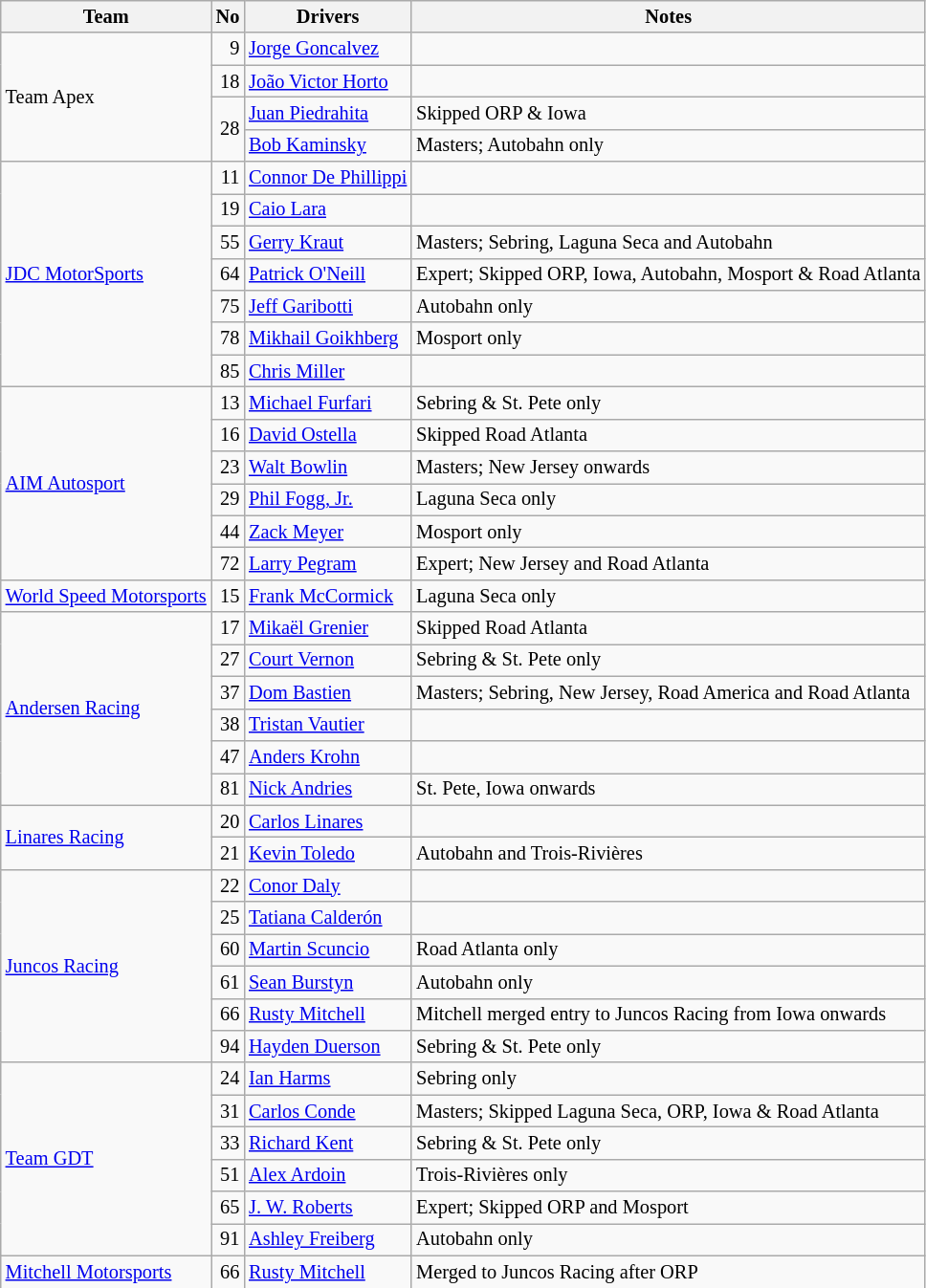<table class="wikitable" style="font-size:85%;">
<tr>
<th>Team</th>
<th>No</th>
<th>Drivers</th>
<th>Notes</th>
</tr>
<tr>
<td rowspan=4> Team Apex</td>
<td align="right">9</td>
<td> <a href='#'>Jorge Goncalvez</a></td>
<td></td>
</tr>
<tr>
<td align="right">18</td>
<td> <a href='#'>João Victor Horto</a></td>
<td></td>
</tr>
<tr>
<td align="right" rowspan=2>28</td>
<td> <a href='#'>Juan Piedrahita</a></td>
<td>Skipped ORP & Iowa</td>
</tr>
<tr>
<td> <a href='#'>Bob Kaminsky</a></td>
<td>Masters; Autobahn only</td>
</tr>
<tr>
<td rowspan=7> <a href='#'>JDC MotorSports</a></td>
<td align="right">11</td>
<td> <a href='#'>Connor De Phillippi</a></td>
<td></td>
</tr>
<tr>
<td align="right">19</td>
<td> <a href='#'>Caio Lara</a></td>
<td></td>
</tr>
<tr>
<td align="right">55</td>
<td> <a href='#'>Gerry Kraut</a></td>
<td>Masters; Sebring, Laguna Seca and Autobahn</td>
</tr>
<tr>
<td align="right">64</td>
<td> <a href='#'>Patrick O'Neill</a></td>
<td>Expert; Skipped ORP, Iowa, Autobahn, Mosport & Road Atlanta</td>
</tr>
<tr>
<td align="right">75</td>
<td> <a href='#'>Jeff Garibotti</a></td>
<td>Autobahn only</td>
</tr>
<tr>
<td align="right">78</td>
<td> <a href='#'>Mikhail Goikhberg</a></td>
<td>Mosport only</td>
</tr>
<tr>
<td align="right">85</td>
<td> <a href='#'>Chris Miller</a></td>
<td></td>
</tr>
<tr>
<td rowspan=6> <a href='#'>AIM Autosport</a></td>
<td align="right">13</td>
<td> <a href='#'>Michael Furfari</a></td>
<td>Sebring & St. Pete only</td>
</tr>
<tr>
<td align="right">16</td>
<td> <a href='#'>David Ostella</a></td>
<td>Skipped Road Atlanta</td>
</tr>
<tr>
<td align="right">23</td>
<td> <a href='#'>Walt Bowlin</a></td>
<td>Masters; New Jersey onwards</td>
</tr>
<tr>
<td align="right">29</td>
<td> <a href='#'>Phil Fogg, Jr.</a></td>
<td>Laguna Seca only</td>
</tr>
<tr>
<td align="right">44</td>
<td> <a href='#'>Zack Meyer</a></td>
<td>Mosport only</td>
</tr>
<tr>
<td align="right">72</td>
<td> <a href='#'>Larry Pegram</a></td>
<td>Expert; New Jersey and Road Atlanta</td>
</tr>
<tr>
<td> <a href='#'>World Speed Motorsports</a></td>
<td align="right">15</td>
<td> <a href='#'>Frank McCormick</a></td>
<td>Laguna Seca only</td>
</tr>
<tr>
<td rowspan=6> <a href='#'>Andersen Racing</a></td>
<td align="right">17</td>
<td> <a href='#'>Mikaël Grenier</a></td>
<td>Skipped Road Atlanta</td>
</tr>
<tr>
<td align="right">27</td>
<td> <a href='#'>Court Vernon</a></td>
<td>Sebring & St. Pete only</td>
</tr>
<tr>
<td align="right">37</td>
<td> <a href='#'>Dom Bastien</a></td>
<td>Masters; Sebring, New Jersey, Road America and Road Atlanta</td>
</tr>
<tr>
<td align="right">38</td>
<td> <a href='#'>Tristan Vautier</a></td>
<td></td>
</tr>
<tr>
<td align="right">47</td>
<td> <a href='#'>Anders Krohn</a></td>
<td></td>
</tr>
<tr>
<td align="right">81</td>
<td> <a href='#'>Nick Andries</a></td>
<td>St. Pete, Iowa onwards</td>
</tr>
<tr>
<td rowspan=2> <a href='#'>Linares Racing</a></td>
<td align="right">20</td>
<td> <a href='#'>Carlos Linares</a></td>
<td></td>
</tr>
<tr>
<td align="right">21</td>
<td> <a href='#'>Kevin Toledo</a></td>
<td>Autobahn and Trois-Rivières</td>
</tr>
<tr>
<td rowspan="6"> <a href='#'>Juncos Racing</a></td>
<td align="right">22</td>
<td> <a href='#'>Conor Daly</a></td>
<td></td>
</tr>
<tr>
<td align="right">25</td>
<td> <a href='#'>Tatiana Calderón</a></td>
<td></td>
</tr>
<tr>
<td align="right">60</td>
<td> <a href='#'>Martin Scuncio</a></td>
<td>Road Atlanta only</td>
</tr>
<tr>
<td align="right">61</td>
<td> <a href='#'>Sean Burstyn</a></td>
<td>Autobahn only</td>
</tr>
<tr>
<td align="right">66</td>
<td> <a href='#'>Rusty Mitchell</a></td>
<td>Mitchell merged entry to Juncos Racing from Iowa onwards</td>
</tr>
<tr>
<td align="right">94</td>
<td> <a href='#'>Hayden Duerson</a></td>
<td>Sebring & St. Pete only</td>
</tr>
<tr>
<td rowspan=6> <a href='#'>Team GDT</a></td>
<td align="right">24</td>
<td> <a href='#'>Ian Harms</a></td>
<td>Sebring only</td>
</tr>
<tr>
<td align="right">31</td>
<td> <a href='#'>Carlos Conde</a></td>
<td>Masters; Skipped Laguna Seca, ORP, Iowa & Road Atlanta</td>
</tr>
<tr>
<td align="right">33</td>
<td> <a href='#'>Richard Kent</a></td>
<td>Sebring & St. Pete only</td>
</tr>
<tr>
<td align="right">51</td>
<td> <a href='#'>Alex Ardoin</a></td>
<td>Trois-Rivières only</td>
</tr>
<tr>
<td align="right">65</td>
<td> <a href='#'>J. W. Roberts</a></td>
<td>Expert; Skipped ORP and Mosport</td>
</tr>
<tr>
<td align="right">91</td>
<td> <a href='#'>Ashley Freiberg</a></td>
<td>Autobahn only</td>
</tr>
<tr>
<td> <a href='#'>Mitchell Motorsports</a></td>
<td align="right">66</td>
<td> <a href='#'>Rusty Mitchell</a></td>
<td>Merged to Juncos Racing after ORP</td>
</tr>
</table>
